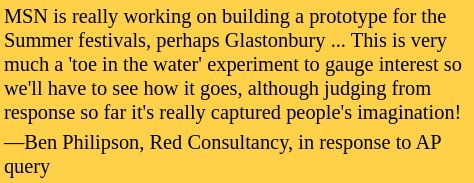<table class="toccolours" style="float: left; margin-left: 1em; margin-right: 2em; font-size: 85%; background:#FED149; color:black; width:25em; max-width: 25%;">
<tr>
<td style="text-align: left;">MSN is really working on building a prototype for the Summer festivals, perhaps Glastonbury ... This is very much a 'toe in the water' experiment to gauge interest so we'll have to see how it goes, although judging from response so far it's really captured people's imagination!</td>
</tr>
<tr>
<td style="text-align: left;">—Ben Philipson, Red Consultancy, in response to AP query</td>
</tr>
</table>
